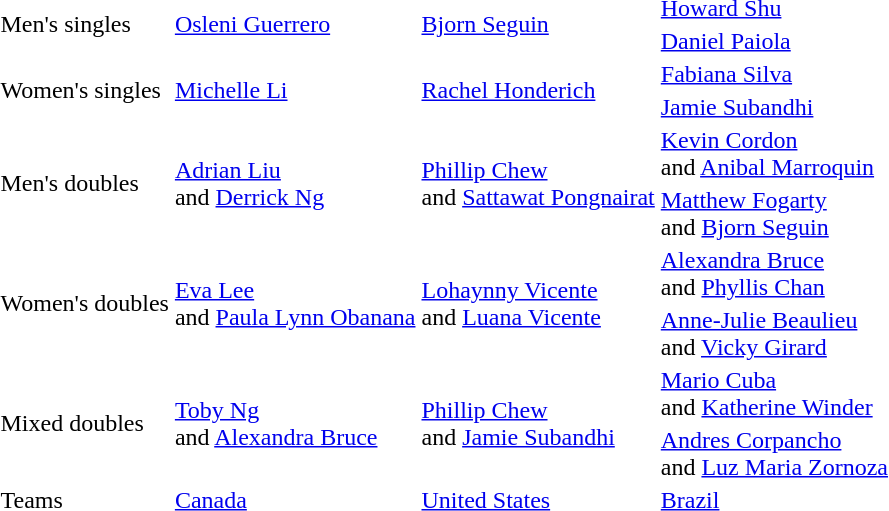<table>
<tr>
<td rowspan=2>Men's singles</td>
<td rowspan=2> <a href='#'>Osleni Guerrero</a></td>
<td rowspan=2> <a href='#'>Bjorn Seguin</a></td>
<td> <a href='#'>Howard Shu</a></td>
</tr>
<tr>
<td> <a href='#'>Daniel Paiola</a></td>
</tr>
<tr>
<td rowspan=2>Women's singles</td>
<td rowspan=2> <a href='#'>Michelle Li</a></td>
<td rowspan=2> <a href='#'>Rachel Honderich</a></td>
<td> <a href='#'>Fabiana Silva</a></td>
</tr>
<tr>
<td> <a href='#'>Jamie Subandhi</a></td>
</tr>
<tr>
<td rowspan=2>Men's doubles</td>
<td rowspan=2> <a href='#'>Adrian Liu</a><br>and <a href='#'>Derrick Ng</a></td>
<td rowspan=2> <a href='#'>Phillip Chew</a><br>and <a href='#'>Sattawat Pongnairat</a></td>
<td> <a href='#'>Kevin Cordon</a><br>and <a href='#'>Anibal Marroquin</a></td>
</tr>
<tr>
<td> <a href='#'>Matthew Fogarty</a><br>and <a href='#'>Bjorn Seguin</a></td>
</tr>
<tr>
<td rowspan=2>Women's doubles</td>
<td rowspan=2> <a href='#'>Eva Lee</a><br>and <a href='#'>Paula Lynn Obanana</a></td>
<td rowspan=2> <a href='#'>Lohaynny Vicente</a><br>and <a href='#'>Luana Vicente</a></td>
<td> <a href='#'>Alexandra Bruce</a><br>and <a href='#'>Phyllis Chan</a></td>
</tr>
<tr>
<td> <a href='#'>Anne-Julie Beaulieu</a><br> and <a href='#'>Vicky Girard</a></td>
</tr>
<tr>
<td rowspan=2>Mixed doubles</td>
<td rowspan=2> <a href='#'>Toby Ng</a><br> and <a href='#'>Alexandra Bruce</a></td>
<td rowspan=2> <a href='#'>Phillip Chew</a><br>and <a href='#'>Jamie Subandhi</a></td>
<td> <a href='#'>Mario Cuba</a><br>and <a href='#'>Katherine Winder</a></td>
</tr>
<tr>
<td> <a href='#'>Andres Corpancho</a><br>and <a href='#'>Luz Maria Zornoza</a></td>
</tr>
<tr>
<td rowspan=2>Teams</td>
<td rowspan=2> <a href='#'>Canada</a></td>
<td rowspan=2> <a href='#'>United States</a></td>
<td> <a href='#'>Brazil</a></td>
</tr>
</table>
